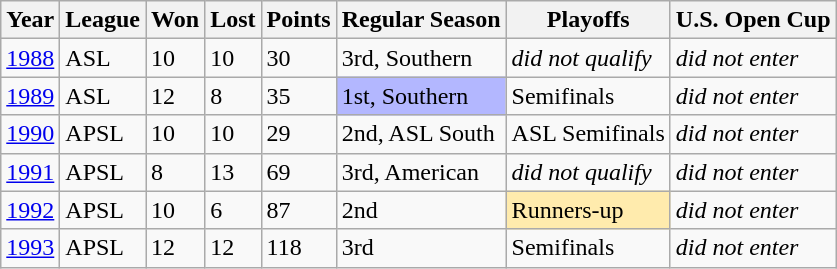<table class="wikitable">
<tr>
<th>Year</th>
<th>League</th>
<th>Won</th>
<th>Lost</th>
<th>Points</th>
<th>Regular Season</th>
<th>Playoffs</th>
<th>U.S. Open Cup</th>
</tr>
<tr>
<td><a href='#'>1988</a></td>
<td>ASL</td>
<td>10</td>
<td>10</td>
<td>30</td>
<td>3rd, Southern</td>
<td><em>did not qualify</em></td>
<td><em>did not enter</em></td>
</tr>
<tr>
<td><a href='#'>1989</a></td>
<td>ASL</td>
<td>12</td>
<td>8</td>
<td>35</td>
<td style="background:#b3b7ff;">1st, Southern</td>
<td>Semifinals</td>
<td><em>did not enter</em></td>
</tr>
<tr>
<td><a href='#'>1990</a></td>
<td>APSL</td>
<td>10</td>
<td>10</td>
<td>29</td>
<td>2nd, ASL South</td>
<td>ASL Semifinals</td>
<td><em>did not enter</em></td>
</tr>
<tr>
<td><a href='#'>1991</a></td>
<td>APSL</td>
<td>8</td>
<td>13</td>
<td>69</td>
<td>3rd, American</td>
<td><em>did not qualify</em></td>
<td><em>did not enter</em></td>
</tr>
<tr>
<td><a href='#'>1992</a></td>
<td>APSL</td>
<td>10</td>
<td>6</td>
<td>87</td>
<td>2nd</td>
<td style="background:#ffebad;">Runners-up</td>
<td><em>did not enter</em></td>
</tr>
<tr>
<td><a href='#'>1993</a></td>
<td>APSL</td>
<td>12</td>
<td>12</td>
<td>118</td>
<td>3rd</td>
<td>Semifinals</td>
<td><em>did not enter</em></td>
</tr>
</table>
